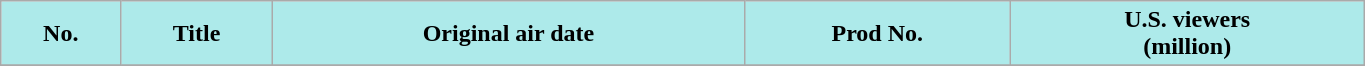<table class="wikitable plainrowheaders" style="width:72%;">
<tr>
<th style="background:#ADEAEA">No.</th>
<th style="background:#ADEAEA">Title</th>
<th style="background:#ADEAEA">Original air date</th>
<th style="background:#ADEAEA">Prod No.</th>
<th style="background:#ADEAEA">U.S. viewers<br>(million)</th>
</tr>
<tr>
</tr>
</table>
